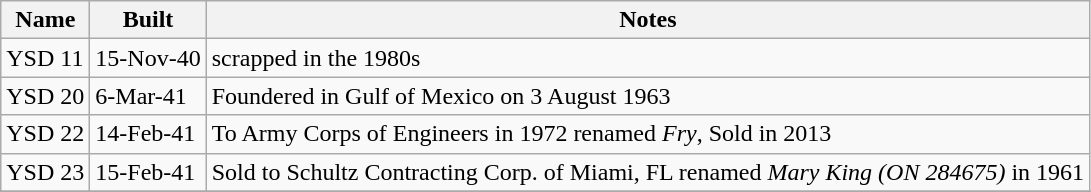<table class="wikitable collapsible">
<tr>
<th>Name</th>
<th>Built</th>
<th>Notes</th>
</tr>
<tr>
<td>YSD 11</td>
<td>15-Nov-40</td>
<td>scrapped in the 1980s</td>
</tr>
<tr>
<td>YSD 20</td>
<td>6-Mar-41</td>
<td>Foundered in Gulf of Mexico on 3 August 1963</td>
</tr>
<tr>
<td>YSD 22</td>
<td>14-Feb-41</td>
<td>To Army Corps of Engineers in 1972 renamed <em>Fry</em>, Sold in 2013</td>
</tr>
<tr>
<td>YSD 23</td>
<td>15-Feb-41</td>
<td>Sold to Schultz Contracting Corp. of Miami, FL renamed <em>Mary King (ON 284675)</em> in 1961</td>
</tr>
<tr>
</tr>
</table>
